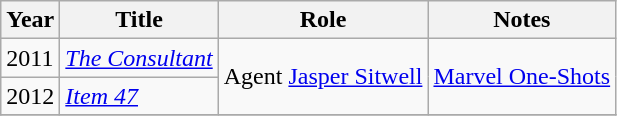<table class="wikitable sortable">
<tr>
<th>Year</th>
<th>Title</th>
<th>Role</th>
<th class="unsortable">Notes</th>
</tr>
<tr>
<td>2011</td>
<td><em><a href='#'>The Consultant</a></em></td>
<td rowspan=2>Agent <a href='#'>Jasper Sitwell</a></td>
<td rowspan=2><a href='#'>Marvel One-Shots</a></td>
</tr>
<tr>
<td>2012</td>
<td><em><a href='#'>Item 47</a></em></td>
</tr>
<tr>
</tr>
</table>
